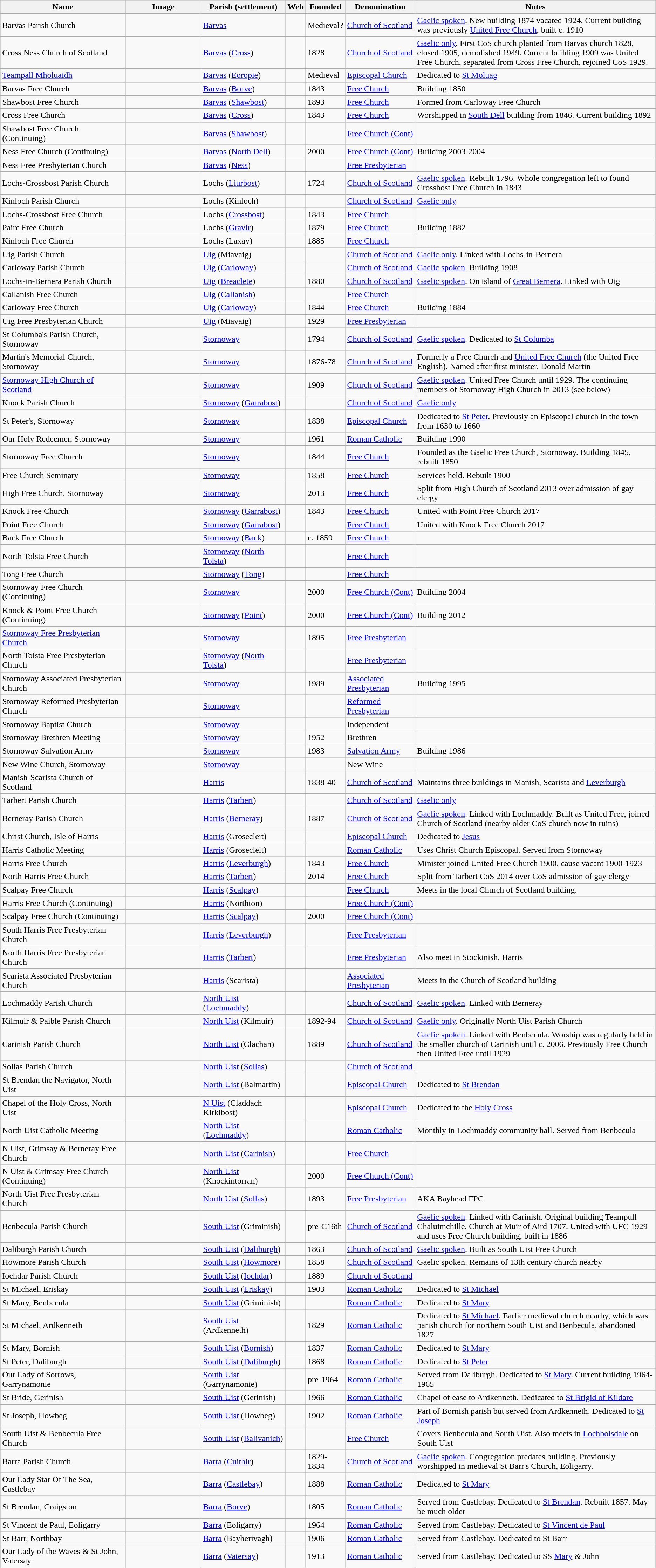<table class="wikitable sortable">
<tr>
<th scope="col" width="250">Name</th>
<th scope="col" width="150">Image</th>
<th scope="col" width="160">Parish (settlement)</th>
<th scope="col" width="25">Web</th>
<th scope="col" width="65">Founded</th>
<th scope="col" width="130">Denomination</th>
<th scope="col" width="500">Notes</th>
</tr>
<tr>
<td>Barvas Parish Church</td>
<td></td>
<td><a href='#'>Barvas</a></td>
<td></td>
<td>Medieval?</td>
<td><a href='#'>Church of Scotland</a></td>
<td><a href='#'>Gaelic spoken</a>. New building 1874 vacated 1924. Current building was previously <a href='#'>United Free Church</a>, built c. 1910</td>
</tr>
<tr>
<td>Cross Ness Church of Scotland</td>
<td></td>
<td><a href='#'>Barvas</a> (<a href='#'>Cross</a>)</td>
<td></td>
<td>1828</td>
<td><a href='#'>Church of Scotland</a></td>
<td><a href='#'>Gaelic only</a>. First CoS church planted from Barvas church 1828, closed 1905, demolished 1949. Current building 1909 was United Free Church, separated from Cross Free Church, rejoined CoS 1929.</td>
</tr>
<tr>
<td><a href='#'>Teampall Mholuaidh</a></td>
<td></td>
<td><a href='#'>Barvas</a> (<a href='#'>Eoropie</a>)</td>
<td></td>
<td>Medieval</td>
<td><a href='#'>Episcopal Church</a></td>
<td>Dedicated to <a href='#'>St Moluag</a></td>
</tr>
<tr>
<td>Barvas Free Church</td>
<td></td>
<td><a href='#'>Barvas</a> (<a href='#'>Borve</a>)</td>
<td></td>
<td>1843</td>
<td><a href='#'>Free Church</a></td>
<td>Building 1850</td>
</tr>
<tr>
<td>Shawbost Free Church</td>
<td></td>
<td><a href='#'>Barvas</a> (<a href='#'>Shawbost</a>)</td>
<td></td>
<td>1893</td>
<td><a href='#'>Free Church</a></td>
<td>Formed from Carloway Free Church</td>
</tr>
<tr>
<td>Cross Free Church</td>
<td></td>
<td><a href='#'>Barvas</a> (<a href='#'>Cross</a>)</td>
<td></td>
<td>1843</td>
<td><a href='#'>Free Church</a></td>
<td>Worshipped in <a href='#'>South Dell</a> building from 1846. Current building 1892</td>
</tr>
<tr>
<td>Shawbost Free Church (Continuing)</td>
<td></td>
<td><a href='#'>Barvas</a> (<a href='#'>Shawbost</a>)</td>
<td></td>
<td></td>
<td><a href='#'>Free Church (Cont)</a></td>
<td></td>
</tr>
<tr>
<td>Ness Free Church (Continuing)</td>
<td></td>
<td><a href='#'>Barvas</a> (<a href='#'>North Dell</a>)</td>
<td></td>
<td>2000</td>
<td><a href='#'>Free Church (Cont)</a></td>
<td>Building 2003-2004</td>
</tr>
<tr>
<td>Ness Free Presbyterian Church</td>
<td></td>
<td><a href='#'>Barvas</a> (<a href='#'>Ness</a>)</td>
<td></td>
<td></td>
<td><a href='#'>Free Presbyterian</a></td>
<td></td>
</tr>
<tr>
<td>Lochs-Crossbost Parish Church</td>
<td></td>
<td>Lochs (<a href='#'>Liurbost</a>)</td>
<td></td>
<td>1724</td>
<td><a href='#'>Church of Scotland</a></td>
<td><a href='#'>Gaelic spoken</a>. Rebuilt 1796. Whole congregation left to found Crossbost Free Church in 1843</td>
</tr>
<tr>
<td>Kinloch Parish Church</td>
<td></td>
<td>Lochs (Kinloch)</td>
<td></td>
<td></td>
<td><a href='#'>Church of Scotland</a></td>
<td><a href='#'>Gaelic only</a></td>
</tr>
<tr>
<td>Lochs-Crossbost Free Church</td>
<td></td>
<td>Lochs (<a href='#'>Crossbost</a>)</td>
<td></td>
<td>1843</td>
<td><a href='#'>Free Church</a></td>
<td></td>
</tr>
<tr>
<td>Pairc Free Church</td>
<td></td>
<td>Lochs (<a href='#'>Gravir</a>)</td>
<td></td>
<td>1879</td>
<td><a href='#'>Free Church</a></td>
<td>Building 1882</td>
</tr>
<tr>
<td>Kinloch Free Church</td>
<td></td>
<td>Lochs (Laxay)</td>
<td></td>
<td>1885</td>
<td><a href='#'>Free Church</a></td>
<td></td>
</tr>
<tr>
<td>Uig Parish Church</td>
<td></td>
<td><a href='#'>Uig</a> (Miavaig)</td>
<td></td>
<td></td>
<td><a href='#'>Church of Scotland</a></td>
<td><a href='#'>Gaelic only</a>. Linked with Lochs-in-Bernera</td>
</tr>
<tr>
<td>Carloway Parish Church</td>
<td></td>
<td><a href='#'>Uig</a> (<a href='#'>Carloway</a>)</td>
<td></td>
<td></td>
<td><a href='#'>Church of Scotland</a></td>
<td><a href='#'>Gaelic spoken</a>. Building 1908</td>
</tr>
<tr>
<td>Lochs-in-Bernera Parish Church</td>
<td></td>
<td><a href='#'>Uig</a> (<a href='#'>Breaclete</a>)</td>
<td></td>
<td>1880</td>
<td><a href='#'>Church of Scotland</a></td>
<td><a href='#'>Gaelic spoken</a>. On island of <a href='#'>Great Bernera</a>. Linked with Uig</td>
</tr>
<tr>
<td>Callanish Free Church</td>
<td></td>
<td><a href='#'>Uig</a> (<a href='#'>Callanish</a>)</td>
<td></td>
<td></td>
<td><a href='#'>Free Church</a></td>
<td></td>
</tr>
<tr>
<td>Carloway Free Church</td>
<td></td>
<td><a href='#'>Uig</a> (<a href='#'>Carloway</a>)</td>
<td></td>
<td>1844</td>
<td><a href='#'>Free Church</a></td>
<td>Building 1884</td>
</tr>
<tr>
<td>Uig Free Presbyterian Church</td>
<td></td>
<td><a href='#'>Uig</a> (Miavaig)</td>
<td></td>
<td>1929</td>
<td><a href='#'>Free Presbyterian</a></td>
<td></td>
</tr>
<tr>
<td>St Columba's Parish Church, Stornoway</td>
<td></td>
<td><a href='#'>Stornoway</a></td>
<td></td>
<td>1794</td>
<td><a href='#'>Church of Scotland</a></td>
<td><a href='#'>Gaelic spoken</a>. Dedicated to <a href='#'>St Columba</a></td>
</tr>
<tr>
<td>Martin's Memorial Church, Stornoway</td>
<td></td>
<td><a href='#'>Stornoway</a></td>
<td></td>
<td>1876-78</td>
<td><a href='#'>Church of Scotland</a></td>
<td>Formerly a Free Church and <a href='#'>United Free Church</a> (the United Free English). Named after first minister, Donald Martin</td>
</tr>
<tr>
<td><a href='#'>Stornoway High Church of Scotland</a></td>
<td></td>
<td><a href='#'>Stornoway</a></td>
<td></td>
<td>1909</td>
<td><a href='#'>Church of Scotland</a></td>
<td><a href='#'>Gaelic spoken</a>. United Free Church until 1929. The continuing members of Stornoway High Church in 2013 (see below)</td>
</tr>
<tr>
<td>Knock Parish Church</td>
<td></td>
<td><a href='#'>Stornoway</a> (<a href='#'>Garrabost</a>)</td>
<td></td>
<td></td>
<td><a href='#'>Church of Scotland</a></td>
<td><a href='#'>Gaelic only</a></td>
</tr>
<tr>
<td>St Peter's, Stornoway</td>
<td></td>
<td><a href='#'>Stornoway</a></td>
<td></td>
<td>1838</td>
<td><a href='#'>Episcopal Church</a></td>
<td>Dedicated to <a href='#'>St Peter</a>. Previously an Episcopal church in the town from 1630 to 1660</td>
</tr>
<tr>
<td>Our Holy Redeemer, Stornoway</td>
<td></td>
<td><a href='#'>Stornoway</a></td>
<td></td>
<td>1961</td>
<td><a href='#'>Roman Catholic</a></td>
<td>Building 1990</td>
</tr>
<tr>
<td>Stornoway Free Church</td>
<td></td>
<td><a href='#'>Stornoway</a></td>
<td></td>
<td>1844</td>
<td><a href='#'>Free Church</a></td>
<td>Founded as the Gaelic Free Church, Stornoway. Building 1845, rebuilt 1850</td>
</tr>
<tr>
<td>Free Church Seminary</td>
<td></td>
<td><a href='#'>Stornoway</a></td>
<td></td>
<td>1858</td>
<td><a href='#'>Free Church</a></td>
<td>Services held. Rebuilt 1900</td>
</tr>
<tr>
<td>High Free Church, Stornoway</td>
<td></td>
<td><a href='#'>Stornoway</a></td>
<td></td>
<td>2013</td>
<td><a href='#'>Free Church</a></td>
<td>Split from High Church of Scotland 2013 over admission of gay clergy</td>
</tr>
<tr>
<td>Knock Free Church</td>
<td></td>
<td><a href='#'>Stornoway</a> (<a href='#'>Garrabost</a>)</td>
<td></td>
<td>1843</td>
<td><a href='#'>Free Church</a></td>
<td>United with Point Free Church 2017</td>
</tr>
<tr>
<td>Point Free Church</td>
<td></td>
<td><a href='#'>Stornoway</a> (<a href='#'>Garrabost</a>)</td>
<td></td>
<td></td>
<td><a href='#'>Free Church</a></td>
<td>United with Knock Free Church 2017</td>
</tr>
<tr>
<td>Back Free Church</td>
<td></td>
<td><a href='#'>Stornoway</a> (<a href='#'>Back</a>)</td>
<td></td>
<td>c. 1859</td>
<td><a href='#'>Free Church</a></td>
<td></td>
</tr>
<tr>
<td>North Tolsta Free Church</td>
<td></td>
<td><a href='#'>Stornoway</a> (<a href='#'>North Tolsta</a>)</td>
<td></td>
<td></td>
<td><a href='#'>Free Church</a></td>
<td></td>
</tr>
<tr>
<td>Tong Free Church</td>
<td></td>
<td><a href='#'>Stornoway</a> (<a href='#'>Tong</a>)</td>
<td></td>
<td></td>
<td><a href='#'>Free Church</a></td>
<td></td>
</tr>
<tr>
<td>Stornoway Free Church (Continuing)</td>
<td></td>
<td><a href='#'>Stornoway</a></td>
<td></td>
<td>2000</td>
<td><a href='#'>Free Church (Cont)</a></td>
<td>Building 2004</td>
</tr>
<tr>
<td>Knock & Point Free Church (Continuing)</td>
<td></td>
<td><a href='#'>Stornoway</a> (<a href='#'>Point</a>)</td>
<td></td>
<td>2000</td>
<td><a href='#'>Free Church (Cont)</a></td>
<td>Building 2012</td>
</tr>
<tr>
<td><a href='#'>Stornoway Free Presbyterian Church</a></td>
<td></td>
<td><a href='#'>Stornoway</a></td>
<td></td>
<td>1895</td>
<td><a href='#'>Free Presbyterian</a></td>
<td></td>
</tr>
<tr>
<td>North Tolsta Free Presbyterian Church</td>
<td></td>
<td><a href='#'>Stornoway</a> (<a href='#'>North Tolsta</a>)</td>
<td></td>
<td></td>
<td><a href='#'>Free Presbyterian</a></td>
<td></td>
</tr>
<tr>
<td>Stornoway Associated Presbyterian Church</td>
<td></td>
<td><a href='#'>Stornoway</a></td>
<td></td>
<td>1989</td>
<td><a href='#'>Associated Presbyterian</a></td>
<td>Building 1995</td>
</tr>
<tr>
<td>Stornoway Reformed Presbyterian Church</td>
<td></td>
<td><a href='#'>Stornoway</a></td>
<td></td>
<td></td>
<td><a href='#'>Reformed Presbyterian</a></td>
<td></td>
</tr>
<tr>
<td>Stornoway Baptist Church</td>
<td></td>
<td><a href='#'>Stornoway</a></td>
<td></td>
<td></td>
<td>Independent</td>
<td></td>
</tr>
<tr>
<td>Stornoway Brethren Meeting</td>
<td></td>
<td><a href='#'>Stornoway</a></td>
<td></td>
<td>1952</td>
<td>Brethren</td>
<td></td>
</tr>
<tr>
<td>Stornoway Salvation Army</td>
<td></td>
<td><a href='#'>Stornoway</a></td>
<td></td>
<td>1983</td>
<td><a href='#'>Salvation Army</a></td>
<td>Building 1986</td>
</tr>
<tr>
<td>New Wine Church, Stornoway</td>
<td></td>
<td><a href='#'>Stornoway</a></td>
<td></td>
<td></td>
<td>New Wine</td>
<td></td>
</tr>
<tr>
<td>Manish-Scarista Church of Scotland</td>
<td></td>
<td><a href='#'>Harris</a></td>
<td></td>
<td>1838-40</td>
<td><a href='#'>Church of Scotland</a></td>
<td>Maintains three buildings in Manish, Scarista and <a href='#'>Leverburgh</a></td>
</tr>
<tr>
<td>Tarbert Parish Church</td>
<td></td>
<td><a href='#'>Harris</a> (<a href='#'>Tarbert</a>)</td>
<td></td>
<td></td>
<td><a href='#'>Church of Scotland</a></td>
<td><a href='#'>Gaelic only</a></td>
</tr>
<tr>
<td>Berneray Parish Church</td>
<td></td>
<td><a href='#'>Harris</a> (<a href='#'>Berneray</a>)</td>
<td></td>
<td>1887</td>
<td><a href='#'>Church of Scotland</a></td>
<td><a href='#'>Gaelic spoken</a>. Linked with Lochmaddy. Built as United Free, joined Church of Scotland (nearby older CoS church now in ruins)</td>
</tr>
<tr>
<td>Christ Church, Isle of Harris</td>
<td></td>
<td><a href='#'>Harris</a> (Grosecleit)</td>
<td></td>
<td></td>
<td><a href='#'>Episcopal Church</a></td>
<td>Dedicated to <a href='#'>Jesus</a></td>
</tr>
<tr>
<td>Harris Catholic Meeting</td>
<td></td>
<td><a href='#'>Harris</a> (Grosecleit)</td>
<td></td>
<td></td>
<td><a href='#'>Roman Catholic</a></td>
<td>Uses Christ Church Episcopal. Served from Stornoway</td>
</tr>
<tr>
<td>Harris Free Church</td>
<td></td>
<td><a href='#'>Harris</a> (<a href='#'>Leverburgh</a>)</td>
<td></td>
<td>1843</td>
<td><a href='#'>Free Church</a></td>
<td>Minister joined United Free Church 1900, cause vacant 1900-1923</td>
</tr>
<tr>
<td>North Harris Free Church</td>
<td></td>
<td><a href='#'>Harris</a> (<a href='#'>Tarbert</a>)</td>
<td></td>
<td>2014</td>
<td><a href='#'>Free Church</a></td>
<td>Split from Tarbert CoS 2014 over CoS admission of gay clergy</td>
</tr>
<tr>
<td>Scalpay Free Church</td>
<td></td>
<td><a href='#'>Harris</a> (<a href='#'>Scalpay</a>)</td>
<td></td>
<td></td>
<td><a href='#'>Free Church</a></td>
<td>Meets in the local Church of Scotland building.</td>
</tr>
<tr>
<td>Harris Free Church (Continuing)</td>
<td></td>
<td><a href='#'>Harris</a> (Northton)</td>
<td></td>
<td></td>
<td><a href='#'>Free Church (Cont)</a></td>
<td></td>
</tr>
<tr>
<td>Scalpay Free Church (Continuing)</td>
<td></td>
<td><a href='#'>Harris</a> (<a href='#'>Scalpay</a>)</td>
<td></td>
<td>2000</td>
<td><a href='#'>Free Church (Cont)</a></td>
<td></td>
</tr>
<tr>
<td>South Harris Free Presbyterian Church</td>
<td></td>
<td><a href='#'>Harris</a> (<a href='#'>Leverburgh</a>)</td>
<td></td>
<td></td>
<td><a href='#'>Free Presbyterian</a></td>
<td></td>
</tr>
<tr>
<td>North Harris Free Presbyterian Church</td>
<td></td>
<td><a href='#'>Harris</a> (<a href='#'>Tarbert</a>)</td>
<td></td>
<td></td>
<td><a href='#'>Free Presbyterian</a></td>
<td>Also meet in Stockinish, Harris</td>
</tr>
<tr>
<td>Scarista Associated Presbyterian Church</td>
<td></td>
<td><a href='#'>Harris</a> (Scarista)</td>
<td></td>
<td></td>
<td><a href='#'>Associated Presbyterian</a></td>
<td>Meets in the Church of Scotland building</td>
</tr>
<tr>
<td>Lochmaddy Parish Church</td>
<td></td>
<td><a href='#'>North Uist</a> (<a href='#'>Lochmaddy</a>)</td>
<td></td>
<td></td>
<td><a href='#'>Church of Scotland</a></td>
<td><a href='#'>Gaelic spoken</a>. Linked with Berneray</td>
</tr>
<tr>
<td>Kilmuir & Paible Parish Church</td>
<td></td>
<td><a href='#'>North Uist</a> (Kilmuir)</td>
<td></td>
<td>1892-94</td>
<td><a href='#'>Church of Scotland</a></td>
<td><a href='#'>Gaelic only</a>. Originally North Uist Parish Church</td>
</tr>
<tr>
<td>Carinish Parish Church</td>
<td></td>
<td><a href='#'>North Uist</a> (Clachan)</td>
<td></td>
<td>1889</td>
<td><a href='#'>Church of Scotland</a></td>
<td><a href='#'>Gaelic spoken</a>. Linked with Benbecula. Worship was regularly held in the smaller church of Carinish until c. 2006. Previously Free Church then United Free until 1929</td>
</tr>
<tr>
<td>Sollas Parish Church</td>
<td></td>
<td><a href='#'>North Uist</a> (<a href='#'>Sollas</a>)</td>
<td></td>
<td></td>
<td><a href='#'>Church of Scotland</a></td>
<td></td>
</tr>
<tr>
<td>St Brendan the Navigator, North Uist</td>
<td></td>
<td><a href='#'>North Uist</a> (Balmartin)</td>
<td></td>
<td></td>
<td><a href='#'>Episcopal Church</a></td>
<td>Dedicated to <a href='#'>St Brendan</a></td>
</tr>
<tr>
<td>Chapel of the Holy Cross, North Uist</td>
<td></td>
<td><a href='#'>N Uist</a> (Claddach Kirkibost)</td>
<td></td>
<td></td>
<td><a href='#'>Episcopal Church</a></td>
<td>Dedicated to the <a href='#'>Holy Cross</a></td>
</tr>
<tr>
<td>North Uist Catholic Meeting</td>
<td></td>
<td><a href='#'>North Uist</a> (<a href='#'>Lochmaddy</a>)</td>
<td></td>
<td></td>
<td><a href='#'>Roman Catholic</a></td>
<td>Monthly in Lochmaddy community hall. Served from Benbecula</td>
</tr>
<tr>
<td>N Uist, Grimsay & Berneray Free Church</td>
<td></td>
<td><a href='#'>North Uist</a> (<a href='#'>Carinish</a>)</td>
<td></td>
<td></td>
<td><a href='#'>Free Church</a></td>
<td></td>
</tr>
<tr>
<td>N Uist & Grimsay Free Church (Continuing)</td>
<td></td>
<td><a href='#'>North Uist</a> (Knockintorran)</td>
<td></td>
<td>2000</td>
<td><a href='#'>Free Church (Cont)</a></td>
<td></td>
</tr>
<tr>
<td>North Uist Free Presbyterian Church</td>
<td></td>
<td><a href='#'>North Uist</a> (<a href='#'>Sollas</a>)</td>
<td></td>
<td>1893</td>
<td><a href='#'>Free Presbyterian</a></td>
<td>AKA Bayhead FPC</td>
</tr>
<tr>
<td>Benbecula Parish Church</td>
<td></td>
<td><a href='#'>South Uist</a> (Griminish)</td>
<td></td>
<td>pre-C16th</td>
<td><a href='#'>Church of Scotland</a></td>
<td><a href='#'>Gaelic spoken</a>. Linked with Carinish. Original building Teampull Chaluimchille. Church at Muir of Aird 1707. United with UFC 1929 and uses Free Church building, built in 1886</td>
</tr>
<tr>
<td>Daliburgh Parish Church</td>
<td></td>
<td><a href='#'>South Uist</a> (<a href='#'>Daliburgh</a>)</td>
<td></td>
<td>1863</td>
<td><a href='#'>Church of Scotland</a></td>
<td><a href='#'>Gaelic spoken</a>. Built as South Uist Free Church</td>
</tr>
<tr>
<td>Howmore Parish Church</td>
<td></td>
<td><a href='#'>South Uist</a> (<a href='#'>Howmore</a>)</td>
<td></td>
<td>1858</td>
<td><a href='#'>Church of Scotland</a></td>
<td>Gaelic spoken. Remains of 13th century church nearby</td>
</tr>
<tr>
<td>Iochdar Parish Church</td>
<td></td>
<td><a href='#'>South Uist</a> (<a href='#'>Iochdar</a>)</td>
<td></td>
<td>1889</td>
<td><a href='#'>Church of Scotland</a></td>
<td></td>
</tr>
<tr>
<td>St Michael, Eriskay</td>
<td></td>
<td><a href='#'>South Uist</a> (<a href='#'>Eriskay</a>)</td>
<td></td>
<td>1903</td>
<td><a href='#'>Roman Catholic</a></td>
<td>Dedicated to <a href='#'>St Michael</a></td>
</tr>
<tr>
<td>St Mary, Benbecula</td>
<td></td>
<td><a href='#'>South Uist</a> (Griminish)</td>
<td></td>
<td></td>
<td><a href='#'>Roman Catholic</a></td>
<td>Dedicated to <a href='#'>St Mary</a></td>
</tr>
<tr>
<td>St Michael, Ardkenneth</td>
<td></td>
<td><a href='#'>South Uist</a>  (Ardkenneth)</td>
<td></td>
<td>1829</td>
<td><a href='#'>Roman Catholic</a></td>
<td>Dedicated to <a href='#'>St Michael</a>. Earlier medieval church nearby, which was parish church for northern South Uist and Benbecula, abandoned 1827</td>
</tr>
<tr>
<td>St Mary, Bornish</td>
<td></td>
<td><a href='#'>South Uist</a> (<a href='#'>Bornish</a>)</td>
<td></td>
<td>1837</td>
<td><a href='#'>Roman Catholic</a></td>
<td>Dedicated to <a href='#'>St Mary</a></td>
</tr>
<tr>
<td>St Peter, Daliburgh</td>
<td></td>
<td><a href='#'>South Uist</a> (<a href='#'>Daliburgh</a>)</td>
<td></td>
<td>1868</td>
<td><a href='#'>Roman Catholic</a></td>
<td>Dedicated to <a href='#'>St Peter</a></td>
</tr>
<tr>
<td>Our Lady of Sorrows, Garrynamonie</td>
<td></td>
<td><a href='#'>South Uist</a> (Garrynamonie)</td>
<td></td>
<td>pre-1964</td>
<td><a href='#'>Roman Catholic</a></td>
<td>Served from Daliburgh. Dedicated to <a href='#'>St Mary</a>. Current building 1964-1965</td>
</tr>
<tr>
<td>St Bride, Gerinish</td>
<td></td>
<td><a href='#'>South Uist</a> (Gerinish)</td>
<td></td>
<td>1966</td>
<td><a href='#'>Roman Catholic</a></td>
<td>Chapel of ease to Ardkenneth. Dedicated to <a href='#'>St Brigid of Kildare</a></td>
</tr>
<tr>
<td>St Joseph, Howbeg</td>
<td></td>
<td><a href='#'>South Uist</a> (Howbeg)</td>
<td></td>
<td>1902</td>
<td><a href='#'>Roman Catholic</a></td>
<td>Part of Bornish parish but served from Ardkenneth. Dedicated to <a href='#'>St Joseph</a></td>
</tr>
<tr>
<td>South Uist & Benbecula Free Church</td>
<td></td>
<td><a href='#'>South Uist</a> (<a href='#'>Balivanich</a>)</td>
<td></td>
<td></td>
<td><a href='#'>Free Church</a></td>
<td>Covers Benbecula and South Uist. Also meets in <a href='#'>Lochboisdale</a> on South Uist</td>
</tr>
<tr>
<td>Barra Parish Church</td>
<td></td>
<td><a href='#'>Barra</a> (<a href='#'>Cuithir</a>)</td>
<td></td>
<td>1829-1834</td>
<td><a href='#'>Church of Scotland</a></td>
<td><a href='#'>Gaelic spoken</a>. Congregation predates building. Previously worshipped in medieval St Barr's Church, Eoligarry.</td>
</tr>
<tr>
<td>Our Lady Star Of The Sea, Castlebay</td>
<td></td>
<td><a href='#'>Barra</a> (<a href='#'>Castlebay</a>)</td>
<td></td>
<td>1888</td>
<td><a href='#'>Roman Catholic</a></td>
<td>Dedicated to <a href='#'>St Mary</a></td>
</tr>
<tr>
<td>St Brendan, Craigston</td>
<td></td>
<td><a href='#'>Barra</a> (<a href='#'>Borve</a>)</td>
<td></td>
<td>1805</td>
<td><a href='#'>Roman Catholic</a></td>
<td>Served from Castlebay. Dedicated to <a href='#'>St Brendan</a>. Rebuilt 1857. May be much older</td>
</tr>
<tr>
<td>St Vincent de Paul, Eoligarry</td>
<td></td>
<td><a href='#'>Barra</a> (Eoligarry)</td>
<td></td>
<td>1964</td>
<td><a href='#'>Roman Catholic</a></td>
<td>Served from Castlebay. Dedicated to <a href='#'>St Vincent de Paul</a></td>
</tr>
<tr>
<td>St Barr, Northbay</td>
<td></td>
<td><a href='#'>Barra</a> (Bayherivagh)</td>
<td></td>
<td>1906</td>
<td><a href='#'>Roman Catholic</a></td>
<td>Served from Castlebay. Dedicated to St Barr</td>
</tr>
<tr>
<td>Our Lady of the Waves & St John, Vatersay</td>
<td></td>
<td><a href='#'>Barra</a> (<a href='#'>Vatersay</a>)</td>
<td></td>
<td>1913</td>
<td><a href='#'>Roman Catholic</a></td>
<td>Served from Castlebay. Dedicated to SS <a href='#'>Mary</a> & John</td>
</tr>
</table>
